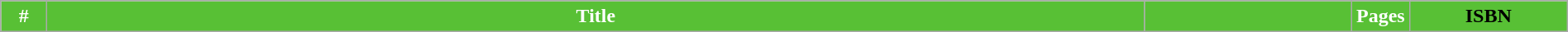<table class="wikitable" style="width:100%;">
<tr>
<th width="30" style="background:#58c035;color:#fff;">#</th>
<th style="background:#58c035;color:#fff;">Title</th>
<th style="background:#58c035;color:#fff;"></th>
<th width="20" style="background:#58c035;color:#fff;">Pages</th>
<th width="120" style="background:#58c035;"><span>ISBN</span><br>
</th>
</tr>
</table>
